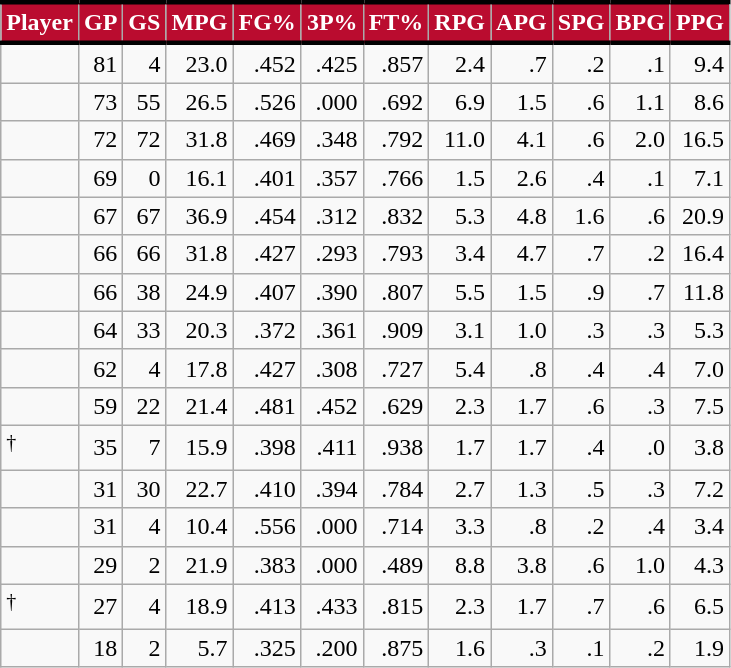<table class="wikitable sortable" style="text-align:right;">
<tr>
<th style="background:#BA0C2F; color:#FFFFFF; border-top:#010101 3px solid; border-bottom:#010101 3px solid;">Player</th>
<th style="background:#BA0C2F; color:#FFFFFF; border-top:#010101 3px solid; border-bottom:#010101 3px solid;">GP</th>
<th style="background:#BA0C2F; color:#FFFFFF; border-top:#010101 3px solid; border-bottom:#010101 3px solid;">GS</th>
<th style="background:#BA0C2F; color:#FFFFFF; border-top:#010101 3px solid; border-bottom:#010101 3px solid;">MPG</th>
<th style="background:#BA0C2F; color:#FFFFFF; border-top:#010101 3px solid; border-bottom:#010101 3px solid;">FG%</th>
<th style="background:#BA0C2F; color:#FFFFFF; border-top:#010101 3px solid; border-bottom:#010101 3px solid;">3P%</th>
<th style="background:#BA0C2F; color:#FFFFFF; border-top:#010101 3px solid; border-bottom:#010101 3px solid;">FT%</th>
<th style="background:#BA0C2F; color:#FFFFFF; border-top:#010101 3px solid; border-bottom:#010101 3px solid;">RPG</th>
<th style="background:#BA0C2F; color:#FFFFFF; border-top:#010101 3px solid; border-bottom:#010101 3px solid;">APG</th>
<th style="background:#BA0C2F; color:#FFFFFF; border-top:#010101 3px solid; border-bottom:#010101 3px solid;">SPG</th>
<th style="background:#BA0C2F; color:#FFFFFF; border-top:#010101 3px solid; border-bottom:#010101 3px solid;">BPG</th>
<th style="background:#BA0C2F; color:#FFFFFF; border-top:#010101 3px solid; border-bottom:#010101 3px solid;">PPG</th>
</tr>
<tr>
<td style="text-align:left;"></td>
<td>81</td>
<td>4</td>
<td>23.0</td>
<td>.452</td>
<td>.425</td>
<td>.857</td>
<td>2.4</td>
<td>.7</td>
<td>.2</td>
<td>.1</td>
<td>9.4</td>
</tr>
<tr>
<td style="text-align:left;"></td>
<td>73</td>
<td>55</td>
<td>26.5</td>
<td>.526</td>
<td>.000</td>
<td>.692</td>
<td>6.9</td>
<td>1.5</td>
<td>.6</td>
<td>1.1</td>
<td>8.6</td>
</tr>
<tr>
<td style="text-align:left;"></td>
<td>72</td>
<td>72</td>
<td>31.8</td>
<td>.469</td>
<td>.348</td>
<td>.792</td>
<td>11.0</td>
<td>4.1</td>
<td>.6</td>
<td>2.0</td>
<td>16.5</td>
</tr>
<tr>
<td style="text-align:left;"></td>
<td>69</td>
<td>0</td>
<td>16.1</td>
<td>.401</td>
<td>.357</td>
<td>.766</td>
<td>1.5</td>
<td>2.6</td>
<td>.4</td>
<td>.1</td>
<td>7.1</td>
</tr>
<tr>
<td style="text-align:left;"></td>
<td>67</td>
<td>67</td>
<td>36.9</td>
<td>.454</td>
<td>.312</td>
<td>.832</td>
<td>5.3</td>
<td>4.8</td>
<td>1.6</td>
<td>.6</td>
<td>20.9</td>
</tr>
<tr>
<td style="text-align:left;"></td>
<td>66</td>
<td>66</td>
<td>31.8</td>
<td>.427</td>
<td>.293</td>
<td>.793</td>
<td>3.4</td>
<td>4.7</td>
<td>.7</td>
<td>.2</td>
<td>16.4</td>
</tr>
<tr>
<td style="text-align:left;"></td>
<td>66</td>
<td>38</td>
<td>24.9</td>
<td>.407</td>
<td>.390</td>
<td>.807</td>
<td>5.5</td>
<td>1.5</td>
<td>.9</td>
<td>.7</td>
<td>11.8</td>
</tr>
<tr>
<td style="text-align:left;"></td>
<td>64</td>
<td>33</td>
<td>20.3</td>
<td>.372</td>
<td>.361</td>
<td>.909</td>
<td>3.1</td>
<td>1.0</td>
<td>.3</td>
<td>.3</td>
<td>5.3</td>
</tr>
<tr>
<td style="text-align:left;"></td>
<td>62</td>
<td>4</td>
<td>17.8</td>
<td>.427</td>
<td>.308</td>
<td>.727</td>
<td>5.4</td>
<td>.8</td>
<td>.4</td>
<td>.4</td>
<td>7.0</td>
</tr>
<tr>
<td style="text-align:left;"></td>
<td>59</td>
<td>22</td>
<td>21.4</td>
<td>.481</td>
<td>.452</td>
<td>.629</td>
<td>2.3</td>
<td>1.7</td>
<td>.6</td>
<td>.3</td>
<td>7.5</td>
</tr>
<tr>
<td style="text-align:left;"><sup>†</sup></td>
<td>35</td>
<td>7</td>
<td>15.9</td>
<td>.398</td>
<td>.411</td>
<td>.938</td>
<td>1.7</td>
<td>1.7</td>
<td>.4</td>
<td>.0</td>
<td>3.8</td>
</tr>
<tr>
<td style="text-align:left;"></td>
<td>31</td>
<td>30</td>
<td>22.7</td>
<td>.410</td>
<td>.394</td>
<td>.784</td>
<td>2.7</td>
<td>1.3</td>
<td>.5</td>
<td>.3</td>
<td>7.2</td>
</tr>
<tr>
<td style="text-align:left;"></td>
<td>31</td>
<td>4</td>
<td>10.4</td>
<td>.556</td>
<td>.000</td>
<td>.714</td>
<td>3.3</td>
<td>.8</td>
<td>.2</td>
<td>.4</td>
<td>3.4</td>
</tr>
<tr>
<td style="text-align:left;"></td>
<td>29</td>
<td>2</td>
<td>21.9</td>
<td>.383</td>
<td>.000</td>
<td>.489</td>
<td>8.8</td>
<td>3.8</td>
<td>.6</td>
<td>1.0</td>
<td>4.3</td>
</tr>
<tr>
<td style="text-align:left;"><sup>†</sup></td>
<td>27</td>
<td>4</td>
<td>18.9</td>
<td>.413</td>
<td>.433</td>
<td>.815</td>
<td>2.3</td>
<td>1.7</td>
<td>.7</td>
<td>.6</td>
<td>6.5</td>
</tr>
<tr>
<td style="text-align:left;"></td>
<td>18</td>
<td>2</td>
<td>5.7</td>
<td>.325</td>
<td>.200</td>
<td>.875</td>
<td>1.6</td>
<td>.3</td>
<td>.1</td>
<td>.2</td>
<td>1.9</td>
</tr>
</table>
